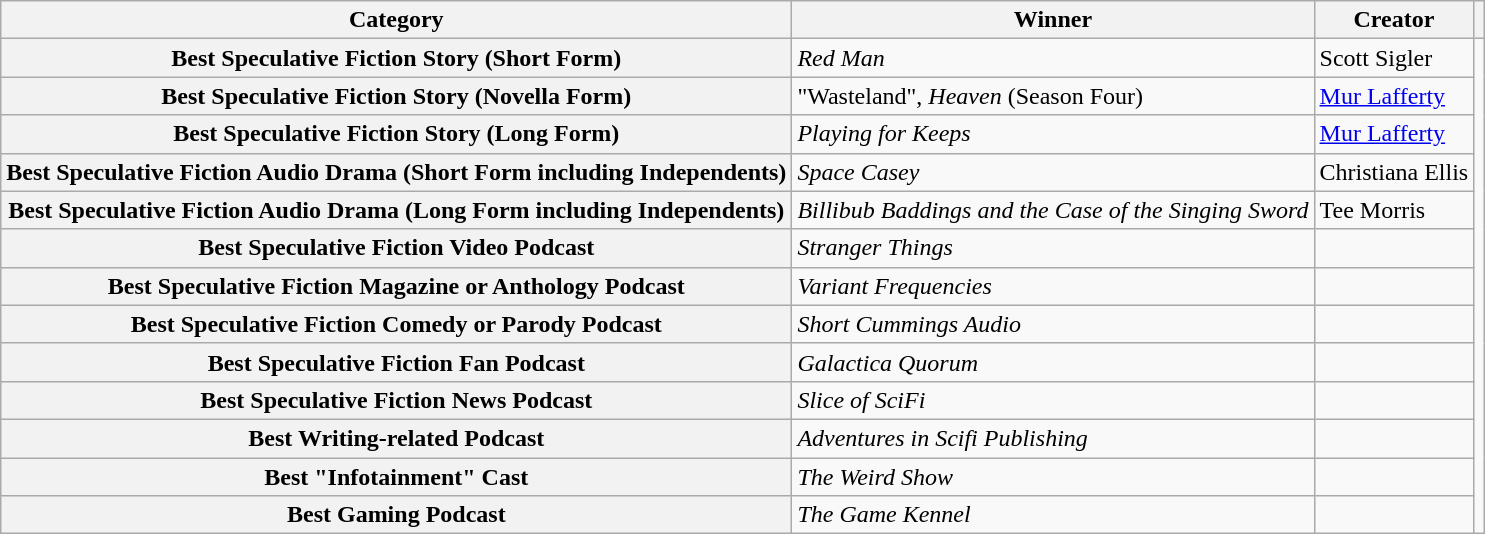<table class="wikitable sortable">
<tr>
<th>Category</th>
<th>Winner</th>
<th>Creator</th>
<th></th>
</tr>
<tr>
<th>Best Speculative Fiction Story (Short Form)</th>
<td><em>Red Man</em></td>
<td>Scott Sigler</td>
<td rowspan="13"></td>
</tr>
<tr>
<th>Best Speculative Fiction Story (Novella Form)</th>
<td>"Wasteland", <em>Heaven</em> (Season Four)</td>
<td><a href='#'>Mur Lafferty</a></td>
</tr>
<tr>
<th>Best Speculative Fiction Story (Long Form)</th>
<td><em>Playing for Keeps</em></td>
<td><a href='#'>Mur Lafferty</a></td>
</tr>
<tr>
<th>Best Speculative Fiction Audio Drama (Short Form including Independents)</th>
<td><em>Space Casey</em></td>
<td>Christiana Ellis</td>
</tr>
<tr>
<th>Best Speculative Fiction Audio Drama (Long Form including Independents)</th>
<td><em>Billibub Baddings and the Case of the Singing Sword</em></td>
<td>Tee Morris</td>
</tr>
<tr>
<th>Best Speculative Fiction Video Podcast</th>
<td><em>Stranger Things</em></td>
<td></td>
</tr>
<tr>
<th>Best Speculative Fiction Magazine or Anthology Podcast</th>
<td><em>Variant Frequencies</em></td>
<td></td>
</tr>
<tr>
<th>Best Speculative Fiction Comedy or Parody Podcast</th>
<td><em>Short Cummings Audio</em></td>
<td></td>
</tr>
<tr>
<th>Best Speculative Fiction Fan Podcast</th>
<td><em>Galactica Quorum</em></td>
<td></td>
</tr>
<tr>
<th>Best Speculative Fiction News Podcast</th>
<td><em>Slice of SciFi</em></td>
<td></td>
</tr>
<tr>
<th>Best Writing-related Podcast</th>
<td><em>Adventures in Scifi Publishing</em></td>
<td></td>
</tr>
<tr>
<th>Best "Infotainment" Cast</th>
<td><em>The Weird Show</em></td>
<td></td>
</tr>
<tr>
<th>Best Gaming Podcast</th>
<td><em>The Game Kennel</em></td>
<td></td>
</tr>
</table>
